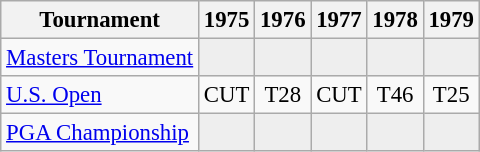<table class="wikitable" style="font-size:95%;text-align:center;">
<tr>
<th>Tournament</th>
<th>1975</th>
<th>1976</th>
<th>1977</th>
<th>1978</th>
<th>1979</th>
</tr>
<tr>
<td align=left><a href='#'>Masters Tournament</a></td>
<td style="background:#eeeeee;"></td>
<td style="background:#eeeeee;"></td>
<td style="background:#eeeeee;"></td>
<td style="background:#eeeeee;"></td>
<td style="background:#eeeeee;"></td>
</tr>
<tr>
<td align=left><a href='#'>U.S. Open</a></td>
<td>CUT</td>
<td>T28</td>
<td>CUT</td>
<td>T46</td>
<td>T25</td>
</tr>
<tr>
<td align=left><a href='#'>PGA Championship</a></td>
<td style="background:#eeeeee;"></td>
<td style="background:#eeeeee;"></td>
<td style="background:#eeeeee;"></td>
<td style="background:#eeeeee;"></td>
<td style="background:#eeeeee;"></td>
</tr>
</table>
